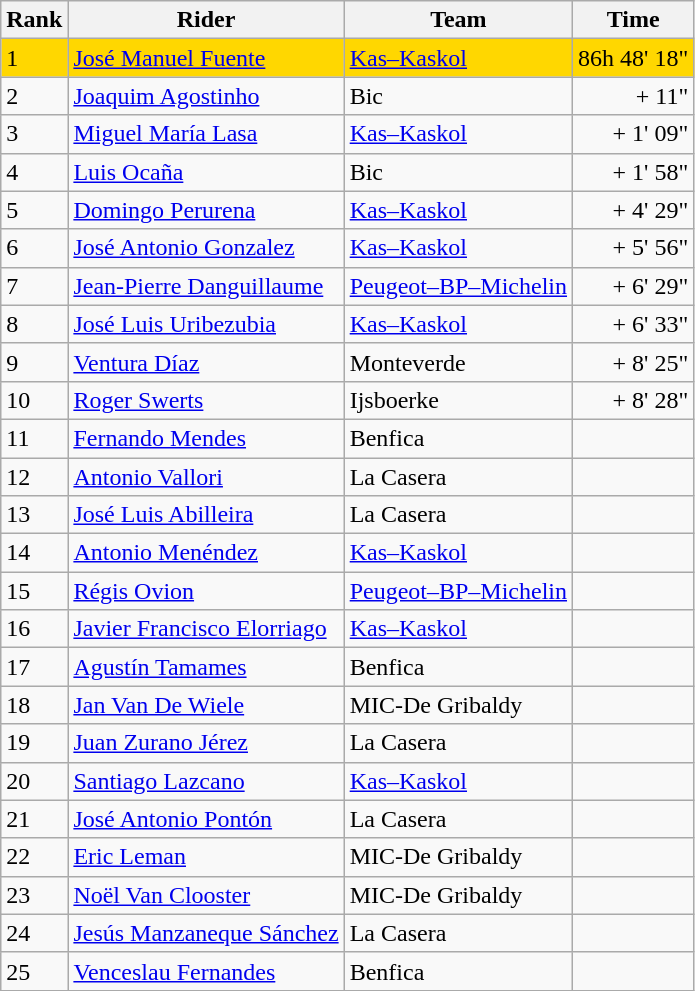<table class="wikitable">
<tr>
<th>Rank</th>
<th>Rider</th>
<th>Team</th>
<th>Time</th>
</tr>
<tr bgcolor=gold>
<td>1</td>
<td>	<a href='#'>José Manuel Fuente</a></td>
<td><a href='#'>Kas–Kaskol</a></td>
<td align="right">86h 48' 18"</td>
</tr>
<tr>
<td>2</td>
<td>	<a href='#'>Joaquim Agostinho</a></td>
<td>Bic</td>
<td align="right">+ 11"</td>
</tr>
<tr>
<td>3</td>
<td>	<a href='#'>Miguel María Lasa</a></td>
<td><a href='#'>Kas–Kaskol</a></td>
<td align="right">+ 1' 09"</td>
</tr>
<tr>
<td>4</td>
<td>	<a href='#'>Luis Ocaña</a></td>
<td>Bic</td>
<td align="right">+ 1' 58"</td>
</tr>
<tr>
<td>5</td>
<td>	<a href='#'>Domingo Perurena</a></td>
<td><a href='#'>Kas–Kaskol</a></td>
<td align="right">+ 4' 29"</td>
</tr>
<tr>
<td>6</td>
<td>	<a href='#'>José Antonio Gonzalez</a></td>
<td><a href='#'>Kas–Kaskol</a></td>
<td align="right">+ 5' 56"</td>
</tr>
<tr>
<td>7</td>
<td>	<a href='#'>Jean-Pierre Danguillaume</a></td>
<td><a href='#'>Peugeot–BP–Michelin</a></td>
<td align="right">+ 6' 29"</td>
</tr>
<tr>
<td>8</td>
<td>	<a href='#'>José Luis Uribezubia</a></td>
<td><a href='#'>Kas–Kaskol</a></td>
<td align="right">+ 6' 33"</td>
</tr>
<tr>
<td>9</td>
<td>	<a href='#'>Ventura Díaz</a></td>
<td>Monteverde</td>
<td align="right">+ 8' 25"</td>
</tr>
<tr>
<td>10</td>
<td>	<a href='#'>Roger Swerts</a></td>
<td>Ijsboerke</td>
<td align="right">+ 8' 28"</td>
</tr>
<tr>
<td>11</td>
<td>	<a href='#'>Fernando Mendes</a></td>
<td>Benfica</td>
<td align="right"></td>
</tr>
<tr>
<td>12</td>
<td>	<a href='#'>Antonio Vallori</a></td>
<td>La Casera</td>
<td align="right"></td>
</tr>
<tr>
<td>13</td>
<td>	<a href='#'>José Luis Abilleira</a></td>
<td>La Casera</td>
<td align="right"></td>
</tr>
<tr>
<td>14</td>
<td>	<a href='#'>Antonio Menéndez</a></td>
<td><a href='#'>Kas–Kaskol</a></td>
<td align="right"></td>
</tr>
<tr>
<td>15</td>
<td>	<a href='#'>Régis Ovion</a></td>
<td><a href='#'>Peugeot–BP–Michelin</a></td>
<td align="right"></td>
</tr>
<tr>
<td>16</td>
<td>	<a href='#'>Javier Francisco Elorriago</a></td>
<td><a href='#'>Kas–Kaskol</a></td>
<td align="right"></td>
</tr>
<tr>
<td>17</td>
<td>	<a href='#'>Agustín Tamames</a></td>
<td>Benfica</td>
<td align="right"></td>
</tr>
<tr>
<td>18</td>
<td>	<a href='#'>Jan Van De Wiele</a></td>
<td>MIC-De Gribaldy</td>
<td align="right"></td>
</tr>
<tr>
<td>19</td>
<td>	<a href='#'>Juan Zurano Jérez</a></td>
<td>La Casera</td>
<td align="right"></td>
</tr>
<tr>
<td>20</td>
<td>	<a href='#'>Santiago Lazcano</a></td>
<td><a href='#'>Kas–Kaskol</a></td>
<td align="right"></td>
</tr>
<tr>
<td>21</td>
<td>	<a href='#'>José Antonio Pontón</a></td>
<td>La Casera</td>
<td align="right"></td>
</tr>
<tr>
<td>22</td>
<td>	<a href='#'>Eric Leman</a></td>
<td>MIC-De Gribaldy</td>
<td align="right"></td>
</tr>
<tr>
<td>23</td>
<td>	<a href='#'>Noël Van Clooster</a></td>
<td>MIC-De Gribaldy</td>
<td align="right"></td>
</tr>
<tr>
<td>24</td>
<td>	<a href='#'>Jesús Manzaneque Sánchez</a></td>
<td>La Casera</td>
<td align="right"></td>
</tr>
<tr>
<td>25</td>
<td>	<a href='#'>Venceslau Fernandes</a></td>
<td>Benfica</td>
<td align="right"></td>
</tr>
</table>
